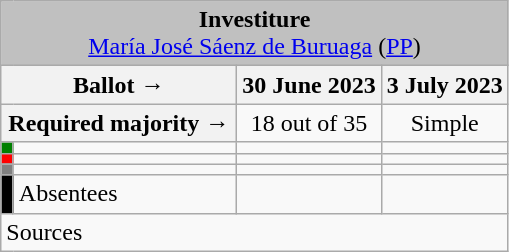<table class="wikitable" style="text-align:center;">
<tr>
<td colspan="4" align="center" bgcolor="#C0C0C0"><strong>Investiture</strong><br><a href='#'>María José Sáenz de Buruaga</a> (<a href='#'>PP</a>)</td>
</tr>
<tr>
<th colspan="2" width="150px">Ballot →</th>
<th>30 June 2023</th>
<th>3 July 2023</th>
</tr>
<tr>
<th colspan="2">Required majority →</th>
<td>18 out of 35 </td>
<td>Simple </td>
</tr>
<tr>
<th width="1px" style="background:green;"></th>
<td align="left"></td>
<td></td>
<td></td>
</tr>
<tr>
<th style="color:inherit;background:red;"></th>
<td align="left"></td>
<td></td>
<td></td>
</tr>
<tr>
<th style="color:inherit;background:gray;"></th>
<td align="left"></td>
<td></td>
<td></td>
</tr>
<tr>
<th style="color:inherit;background:black;"></th>
<td align="left"><span>Absentees</span></td>
<td></td>
<td></td>
</tr>
<tr>
<td align="left" colspan="4">Sources</td>
</tr>
</table>
